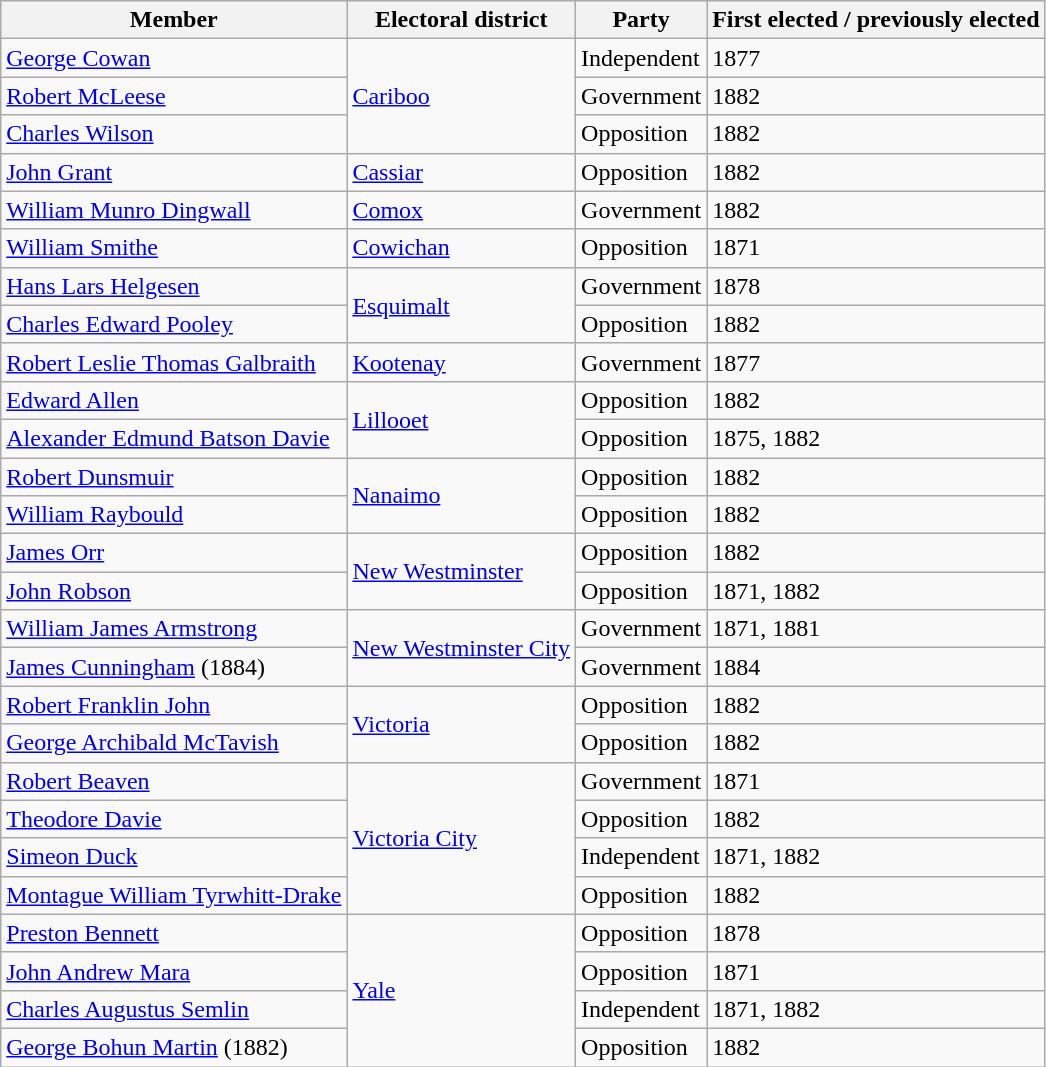<table class="wikitable sortable">
<tr>
<th>Member</th>
<th>Electoral district</th>
<th>Party</th>
<th>First elected / previously elected</th>
</tr>
<tr>
<td><a href='#'>George Cowan</a></td>
<td rowspan=3><a href='#'>Cariboo</a></td>
<td>Independent</td>
<td>1877</td>
</tr>
<tr>
<td><a href='#'>Robert McLeese</a></td>
<td>Government</td>
<td>1882</td>
</tr>
<tr>
<td><a href='#'>Charles Wilson</a></td>
<td>Opposition</td>
<td>1882</td>
</tr>
<tr>
<td><a href='#'>John Grant</a></td>
<td><a href='#'>Cassiar</a></td>
<td>Opposition</td>
<td>1882</td>
</tr>
<tr>
<td><a href='#'>William Munro Dingwall</a></td>
<td><a href='#'>Comox</a></td>
<td>Government</td>
<td>1882</td>
</tr>
<tr>
<td><a href='#'>William Smithe</a></td>
<td><a href='#'>Cowichan</a></td>
<td>Opposition</td>
<td>1871</td>
</tr>
<tr>
<td><a href='#'>Hans Lars Helgesen</a></td>
<td rowspan=2><a href='#'>Esquimalt</a></td>
<td>Government</td>
<td>1878</td>
</tr>
<tr>
<td><a href='#'>Charles Edward Pooley</a></td>
<td>Opposition</td>
<td>1882</td>
</tr>
<tr>
<td><a href='#'>Robert Leslie Thomas Galbraith</a></td>
<td><a href='#'>Kootenay</a></td>
<td>Government</td>
<td>1877</td>
</tr>
<tr>
<td><a href='#'>Edward Allen</a></td>
<td rowspan=2><a href='#'>Lillooet</a></td>
<td>Opposition</td>
<td>1882</td>
</tr>
<tr>
<td><a href='#'>Alexander Edmund Batson Davie</a></td>
<td>Opposition</td>
<td>1875, 1882</td>
</tr>
<tr>
<td><a href='#'>Robert Dunsmuir</a></td>
<td rowspan=2><a href='#'>Nanaimo</a></td>
<td>Opposition</td>
<td>1882</td>
</tr>
<tr>
<td><a href='#'>William Raybould</a></td>
<td>Opposition</td>
<td>1882</td>
</tr>
<tr>
<td><a href='#'>James Orr</a></td>
<td rowspan=2><a href='#'>New Westminster</a></td>
<td>Opposition</td>
<td>1882</td>
</tr>
<tr>
<td><a href='#'>John Robson</a></td>
<td>Opposition</td>
<td>1871, 1882</td>
</tr>
<tr>
<td><a href='#'>William James Armstrong</a></td>
<td rowspan=2><a href='#'>New Westminster City</a></td>
<td>Government</td>
<td>1871, 1881</td>
</tr>
<tr>
<td><a href='#'>James Cunningham</a> (1884)</td>
<td>Government</td>
<td>1884</td>
</tr>
<tr>
<td><a href='#'>Robert Franklin John</a></td>
<td rowspan=2><a href='#'>Victoria</a></td>
<td>Opposition</td>
<td>1882</td>
</tr>
<tr>
<td><a href='#'>George Archibald McTavish</a></td>
<td>Opposition</td>
<td>1882</td>
</tr>
<tr>
<td><a href='#'>Robert Beaven</a></td>
<td rowspan=4><a href='#'>Victoria City</a></td>
<td>Government</td>
<td>1871</td>
</tr>
<tr>
<td><a href='#'>Theodore Davie</a></td>
<td>Opposition</td>
<td>1882</td>
</tr>
<tr>
<td><a href='#'>Simeon Duck</a></td>
<td>Independent</td>
<td>1871, 1882</td>
</tr>
<tr>
<td><a href='#'>Montague William Tyrwhitt-Drake</a></td>
<td>Opposition</td>
<td>1882</td>
</tr>
<tr>
<td><a href='#'>Preston Bennett</a></td>
<td rowspan=4><a href='#'>Yale</a></td>
<td>Opposition</td>
<td>1878</td>
</tr>
<tr>
<td><a href='#'>John Andrew Mara</a></td>
<td>Opposition</td>
<td>1871</td>
</tr>
<tr>
<td><a href='#'>Charles Augustus Semlin</a></td>
<td>Independent</td>
<td>1871, 1882</td>
</tr>
<tr>
<td><a href='#'>George Bohun Martin</a> (1882)</td>
<td>Opposition</td>
<td>1882</td>
</tr>
</table>
